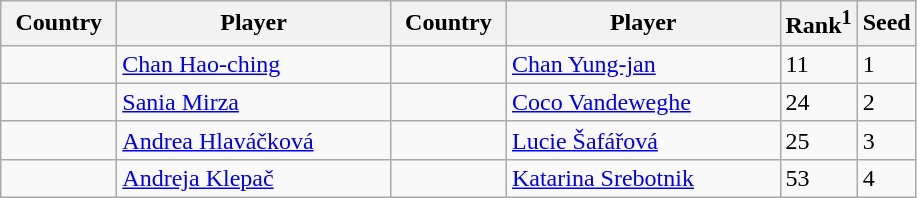<table class="sortable wikitable">
<tr>
<th width="70">Country</th>
<th width="175">Player</th>
<th width="70">Country</th>
<th width="175">Player</th>
<th>Rank<sup>1</sup></th>
<th>Seed</th>
</tr>
<tr>
<td></td>
<td><a href='#'>Chan Hao-ching</a></td>
<td></td>
<td><a href='#'>Chan Yung-jan</a></td>
<td>11</td>
<td>1</td>
</tr>
<tr>
<td></td>
<td><a href='#'>Sania Mirza</a></td>
<td></td>
<td><a href='#'>Coco Vandeweghe</a></td>
<td>24</td>
<td>2</td>
</tr>
<tr>
<td></td>
<td><a href='#'>Andrea Hlaváčková</a></td>
<td></td>
<td><a href='#'>Lucie Šafářová</a></td>
<td>25</td>
<td>3</td>
</tr>
<tr>
<td></td>
<td><a href='#'>Andreja Klepač</a></td>
<td></td>
<td><a href='#'>Katarina Srebotnik</a></td>
<td>53</td>
<td>4</td>
</tr>
</table>
